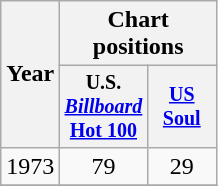<table class="wikitable" style="text-align:center;">
<tr>
<th rowspan="2">Year</th>
<th colspan="3">Chart positions</th>
</tr>
<tr style="font-size:smaller;">
<th width="40">U.S. <a href='#'><em>Billboard</em> Hot 100</a></th>
<th width="40"><a href='#'>US<br>Soul</a></th>
</tr>
<tr>
<td rowspan="1">1973</td>
<td>79</td>
<td>29</td>
</tr>
<tr>
</tr>
</table>
